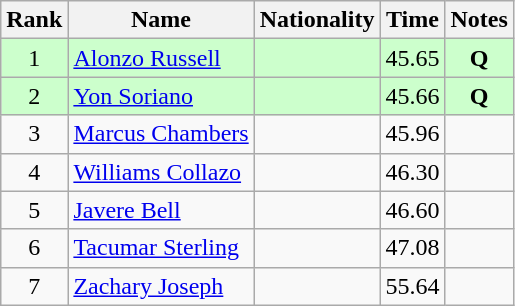<table class="wikitable sortable" style="text-align:center">
<tr>
<th>Rank</th>
<th>Name</th>
<th>Nationality</th>
<th>Time</th>
<th>Notes</th>
</tr>
<tr bgcolor=ccffcc>
<td align=center>1</td>
<td align=left><a href='#'>Alonzo Russell</a></td>
<td align=left></td>
<td>45.65</td>
<td><strong>Q</strong></td>
</tr>
<tr bgcolor=ccffcc>
<td align=center>2</td>
<td align=left><a href='#'>Yon Soriano</a></td>
<td align=left></td>
<td>45.66</td>
<td><strong>Q</strong></td>
</tr>
<tr>
<td align=center>3</td>
<td align=left><a href='#'>Marcus Chambers</a></td>
<td align=left></td>
<td>45.96</td>
<td></td>
</tr>
<tr>
<td align=center>4</td>
<td align=left><a href='#'>Williams Collazo</a></td>
<td align=left></td>
<td>46.30</td>
<td></td>
</tr>
<tr>
<td align=center>5</td>
<td align=left><a href='#'>Javere Bell</a></td>
<td align=left></td>
<td>46.60</td>
<td></td>
</tr>
<tr>
<td align=center>6</td>
<td align=left><a href='#'>Tacumar Sterling</a></td>
<td align=left></td>
<td>47.08</td>
<td></td>
</tr>
<tr>
<td align=center>7</td>
<td align=left><a href='#'>Zachary Joseph</a></td>
<td align=left></td>
<td>55.64</td>
<td></td>
</tr>
</table>
